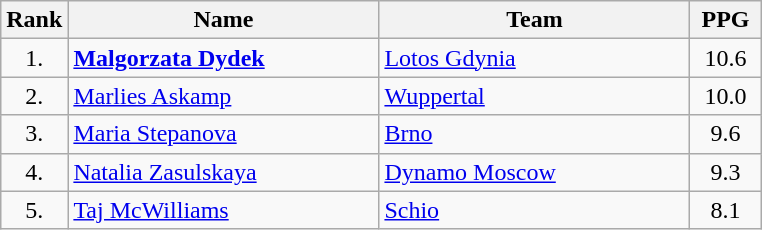<table class="wikitable" style="text-align: center;">
<tr>
<th>Rank</th>
<th width=200>Name</th>
<th width=200>Team</th>
<th width=40>PPG</th>
</tr>
<tr>
<td>1.</td>
<td align="left"> <strong><a href='#'>Malgorzata Dydek</a></strong></td>
<td align="left"> <a href='#'>Lotos Gdynia</a></td>
<td>10.6</td>
</tr>
<tr>
<td>2.</td>
<td align="left"> <a href='#'>Marlies Askamp</a></td>
<td align="left"> <a href='#'>Wuppertal</a></td>
<td>10.0</td>
</tr>
<tr>
<td>3.</td>
<td align="left"> <a href='#'>Maria Stepanova</a></td>
<td align="left"> <a href='#'>Brno</a></td>
<td>9.6</td>
</tr>
<tr>
<td>4.</td>
<td align="left"> <a href='#'>Natalia Zasulskaya</a></td>
<td align="left"> <a href='#'>Dynamo Moscow</a></td>
<td>9.3</td>
</tr>
<tr>
<td>5.</td>
<td align="left"> <a href='#'>Taj McWilliams</a></td>
<td align="left"> <a href='#'>Schio</a></td>
<td>8.1</td>
</tr>
</table>
